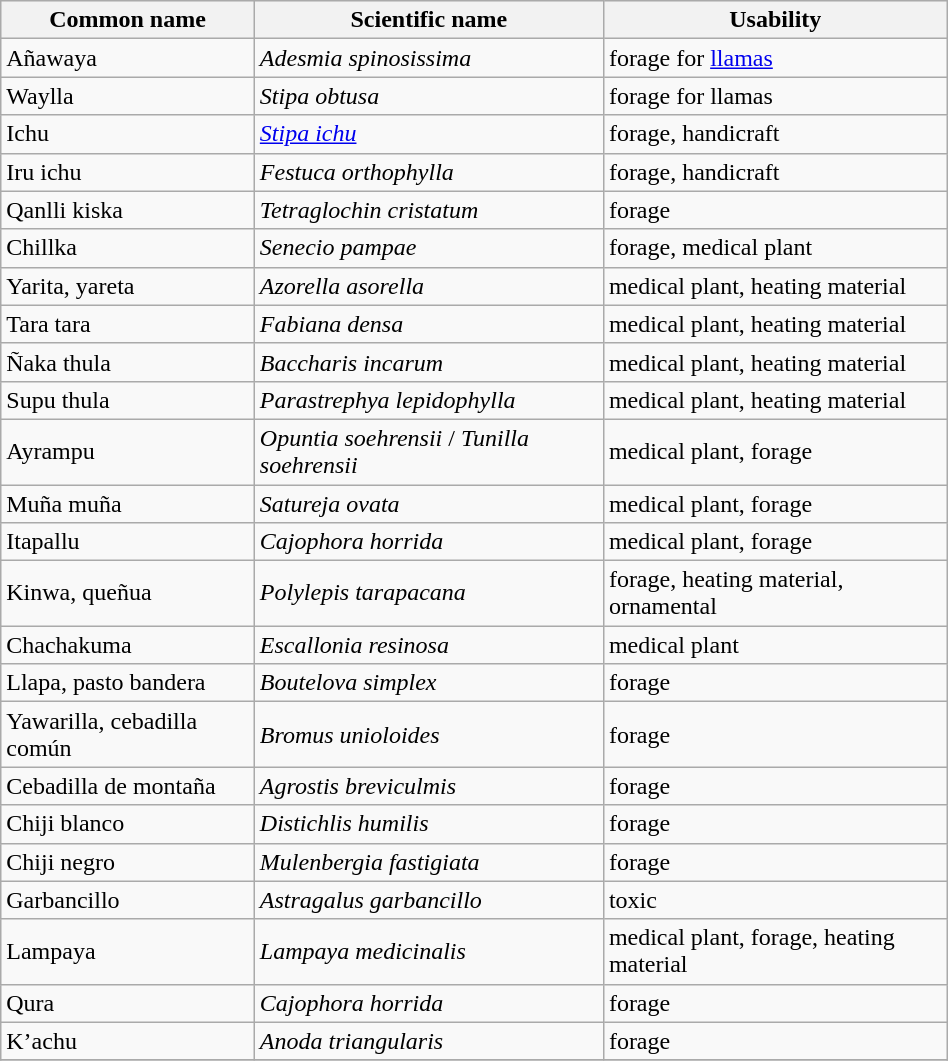<table class="wikitable" border="1" style="width:50%;" border="1">
<tr bgcolor=#EFEFEF>
<th><strong>Common name</strong></th>
<th><strong>Scientific name</strong></th>
<th><strong>Usability</strong></th>
</tr>
<tr>
<td>Añawaya</td>
<td><em>Adesmia spinosissima</em></td>
<td>forage for <a href='#'>llamas</a></td>
</tr>
<tr>
<td>Waylla</td>
<td><em>Stipa obtusa</em></td>
<td>forage for llamas</td>
</tr>
<tr>
<td>Ichu</td>
<td><em><a href='#'>Stipa ichu</a></em></td>
<td>forage, handicraft</td>
</tr>
<tr>
<td>Iru ichu</td>
<td><em>Festuca orthophylla</em></td>
<td>forage, handicraft</td>
</tr>
<tr>
<td>Qanlli kiska</td>
<td><em>Tetraglochin cristatum</em></td>
<td>forage</td>
</tr>
<tr>
<td>Chillka</td>
<td><em>Senecio pampae</em></td>
<td>forage, medical plant</td>
</tr>
<tr>
<td>Yarita, yareta</td>
<td><em>Azorella asorella</em></td>
<td>medical plant,  heating material</td>
</tr>
<tr>
<td>Tara tara</td>
<td><em>Fabiana densa</em></td>
<td>medical plant,  heating material</td>
</tr>
<tr>
<td>Ñaka thula</td>
<td><em>Baccharis incarum</em></td>
<td>medical plant,  heating material</td>
</tr>
<tr>
<td>Supu thula</td>
<td><em>Parastrephya lepidophylla</em></td>
<td>medical plant,  heating material</td>
</tr>
<tr>
<td>Ayrampu</td>
<td><em>Opuntia soehrensii</em> / <em>Tunilla soehrensii</em></td>
<td>medical plant, forage</td>
</tr>
<tr>
<td>Muña muña</td>
<td><em>Satureja ovata</em></td>
<td>medical plant, forage</td>
</tr>
<tr>
<td>Itapallu</td>
<td><em>Cajophora horrida</em></td>
<td>medical plant, forage</td>
</tr>
<tr>
<td>Kinwa, queñua</td>
<td><em>Polylepis tarapacana</em></td>
<td>forage, heating material, ornamental</td>
</tr>
<tr>
<td>Chachakuma</td>
<td><em>Escallonia resinosa</em></td>
<td>medical plant</td>
</tr>
<tr>
<td>Llapa, pasto bandera</td>
<td><em>Boutelova simplex</em></td>
<td>forage</td>
</tr>
<tr>
<td>Yawarilla, cebadilla común</td>
<td><em>Bromus unioloides</em></td>
<td>forage</td>
</tr>
<tr>
<td>Cebadilla de montaña</td>
<td><em>Agrostis breviculmis</em></td>
<td>forage</td>
</tr>
<tr>
<td>Chiji blanco</td>
<td><em>Distichlis humilis</em></td>
<td>forage</td>
</tr>
<tr>
<td>Chiji negro</td>
<td><em>Mulenbergia fastigiata</em></td>
<td>forage</td>
</tr>
<tr>
<td>Garbancillo</td>
<td><em>Astragalus garbancillo</em></td>
<td>toxic</td>
</tr>
<tr>
<td>Lampaya</td>
<td><em>Lampaya medicinalis</em></td>
<td>medical plant, forage,  heating material</td>
</tr>
<tr>
<td>Qura</td>
<td><em>Cajophora horrida</em></td>
<td>forage</td>
</tr>
<tr>
<td>K’achu</td>
<td><em>Anoda triangularis</em></td>
<td>forage</td>
</tr>
<tr>
</tr>
</table>
